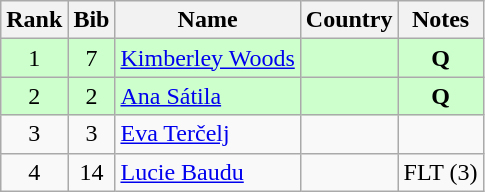<table class="wikitable" style="text-align:center;">
<tr>
<th>Rank</th>
<th>Bib</th>
<th>Name</th>
<th>Country</th>
<th>Notes</th>
</tr>
<tr bgcolor=ccffcc>
<td>1</td>
<td>7</td>
<td align=left><a href='#'>Kimberley Woods</a></td>
<td align=left></td>
<td><strong>Q</strong></td>
</tr>
<tr bgcolor=ccffcc>
<td>2</td>
<td>2</td>
<td align=left><a href='#'>Ana Sátila</a></td>
<td align=left></td>
<td><strong>Q</strong></td>
</tr>
<tr>
<td>3</td>
<td>3</td>
<td align=left><a href='#'>Eva Terčelj</a></td>
<td align=left></td>
<td></td>
</tr>
<tr>
<td>4</td>
<td>14</td>
<td align=left><a href='#'>Lucie Baudu</a></td>
<td align=left></td>
<td>FLT (3)</td>
</tr>
</table>
